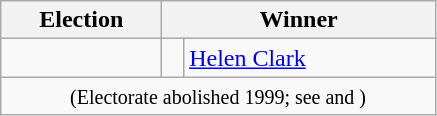<table class=wikitable>
<tr>
<th width=100>Election</th>
<th width=175 colspan=2>Winner</th>
</tr>
<tr>
<td></td>
<td></td>
<td><a href='#'>Helen Clark</a></td>
</tr>
<tr>
<td colspan=3 align=center><small>(Electorate abolished 1999; see  and )</small></td>
</tr>
</table>
